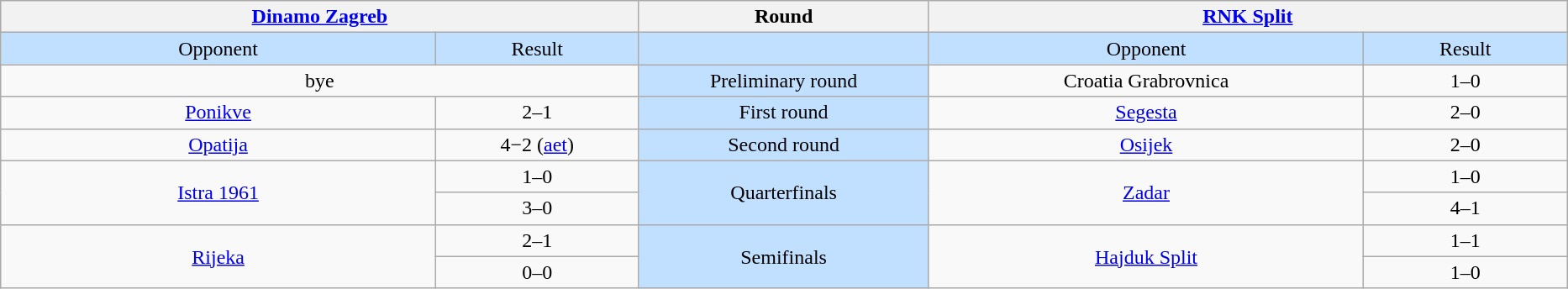<table class="wikitable" style="text-align: center;">
<tr>
<th colspan=2><a href='#'>Dinamo Zagreb</a></th>
<th>Round</th>
<th colspan=2><a href='#'>RNK Split</a></th>
</tr>
<tr bgcolor=#c1e0ff>
<td width=15%>Opponent</td>
<td width=7%>Result</td>
<td width=10%></td>
<td width=15%>Opponent</td>
<td width=7%>Result</td>
</tr>
<tr>
<td rowspan=1 colspan=2 align=center>bye</td>
<td rowspan=1 bgcolor=#c1e0ff>Preliminary round</td>
<td rowspan=1 align=center>Croatia Grabrovnica</td>
<td>1–0</td>
</tr>
<tr>
<td rowspan=1 align=center><a href='#'>Ponikve</a></td>
<td>2–1</td>
<td rowspan=1 bgcolor=#c1e0ff>First round</td>
<td rowspan=1 align=center><a href='#'>Segesta</a></td>
<td>2–0</td>
</tr>
<tr>
<td rowspan=1 align=center><a href='#'>Opatija</a></td>
<td>4−2 (<a href='#'>aet</a>)</td>
<td rowspan=1 bgcolor=#c1e0ff>Second round</td>
<td rowspan=1 align=center><a href='#'>Osijek</a></td>
<td>2–0</td>
</tr>
<tr>
<td rowspan=2 align=center><a href='#'>Istra 1961</a></td>
<td>1–0</td>
<td rowspan=2 bgcolor=#c1e0ff>Quarterfinals</td>
<td rowspan=2 align=center><a href='#'>Zadar</a></td>
<td>1–0</td>
</tr>
<tr>
<td>3–0</td>
<td>4–1</td>
</tr>
<tr>
<td rowspan=2 align=center><a href='#'>Rijeka</a></td>
<td>2–1</td>
<td rowspan=2 bgcolor=#c1e0ff>Semifinals</td>
<td rowspan=2 align=center><a href='#'>Hajduk Split</a></td>
<td>1–1</td>
</tr>
<tr>
<td>0–0</td>
<td>1–0</td>
</tr>
</table>
